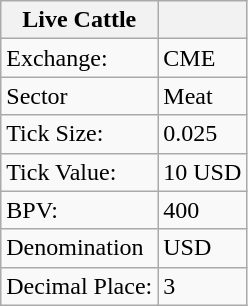<table class="wikitable">
<tr>
<th>Live Cattle</th>
<th></th>
</tr>
<tr>
<td>Exchange:</td>
<td>CME</td>
</tr>
<tr>
<td>Sector</td>
<td>Meat</td>
</tr>
<tr>
<td>Tick Size:</td>
<td>0.025</td>
</tr>
<tr>
<td>Tick Value:</td>
<td>10 USD</td>
</tr>
<tr>
<td>BPV:</td>
<td>400</td>
</tr>
<tr>
<td>Denomination</td>
<td>USD</td>
</tr>
<tr>
<td>Decimal Place:</td>
<td>3</td>
</tr>
</table>
